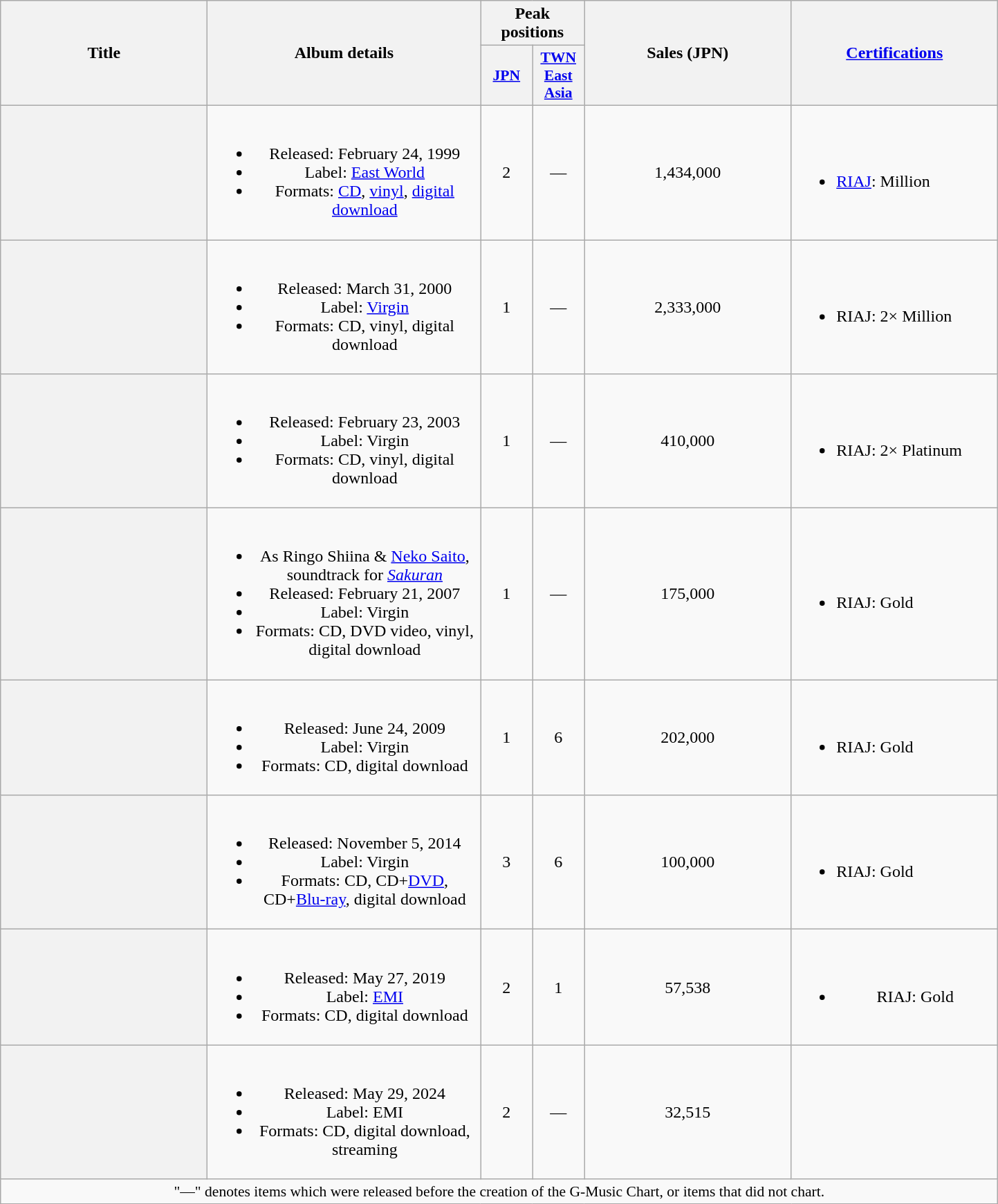<table class="wikitable plainrowheaders" style="text-align:center;">
<tr>
<th style="width:12em;" rowspan="2">Title</th>
<th style="width:16em;" rowspan="2">Album details</th>
<th colspan="2">Peak positions</th>
<th style="width:12em;" rowspan="2">Sales (JPN)</th>
<th style="width:12em;" rowspan="2"><a href='#'>Certifications</a></th>
</tr>
<tr>
<th scope="col" style="width:3em;font-size:90%;"><a href='#'>JPN</a><br></th>
<th scope="col" style="width:3em;font-size:90%;"><a href='#'>TWN East Asia</a><br></th>
</tr>
<tr>
<th scope="row"></th>
<td><br><ul><li>Released: February 24, 1999 </li><li>Label: <a href='#'>East World</a></li><li>Formats: <a href='#'>CD</a>, <a href='#'>vinyl</a>, <a href='#'>digital download</a></li></ul></td>
<td>2</td>
<td>—</td>
<td>1,434,000</td>
<td align="left"><br><ul><li><a href='#'>RIAJ</a>: Million</li></ul></td>
</tr>
<tr>
<th scope="row"></th>
<td><br><ul><li>Released: March 31, 2000 </li><li>Label: <a href='#'>Virgin</a></li><li>Formats: CD, vinyl, digital download</li></ul></td>
<td>1</td>
<td>—</td>
<td>2,333,000</td>
<td align="left"><br><ul><li>RIAJ: 2× Million</li></ul></td>
</tr>
<tr>
<th scope="row"></th>
<td><br><ul><li>Released: February 23, 2003 </li><li>Label: Virgin</li><li>Formats: CD, vinyl, digital download</li></ul></td>
<td>1</td>
<td>—</td>
<td>410,000</td>
<td align="left"><br><ul><li>RIAJ: 2× Platinum</li></ul></td>
</tr>
<tr>
<th scope="row"></th>
<td><br><ul><li>As Ringo Shiina & <a href='#'>Neko Saito</a>, soundtrack for <em><a href='#'>Sakuran</a></em></li><li>Released: February 21, 2007 </li><li>Label: Virgin</li><li>Formats: CD, DVD video, vinyl, digital download</li></ul></td>
<td>1</td>
<td>—</td>
<td>175,000</td>
<td align="left"><br><ul><li>RIAJ: Gold</li></ul></td>
</tr>
<tr>
<th scope="row"></th>
<td><br><ul><li>Released: June 24, 2009 </li><li>Label: Virgin</li><li>Formats: CD, digital download</li></ul></td>
<td>1</td>
<td>6</td>
<td>202,000</td>
<td align="left"><br><ul><li>RIAJ: Gold</li></ul></td>
</tr>
<tr>
<th scope="row"></th>
<td><br><ul><li>Released: November 5, 2014 </li><li>Label: Virgin</li><li>Formats: CD, CD+<a href='#'>DVD</a>, CD+<a href='#'>Blu-ray</a>, digital download</li></ul></td>
<td>3</td>
<td>6</td>
<td>100,000</td>
<td align="left"><br><ul><li>RIAJ: Gold</li></ul></td>
</tr>
<tr>
<th scope="row"></th>
<td><br><ul><li>Released: May 27, 2019 </li><li>Label: <a href='#'>EMI</a></li><li>Formats: CD, digital download</li></ul></td>
<td>2</td>
<td>1</td>
<td>57,538</td>
<td><br><ul><li>RIAJ: Gold</li></ul></td>
</tr>
<tr>
<th scope="row"></th>
<td><br><ul><li>Released: May 29, 2024</li><li>Label: EMI</li><li>Formats: CD, digital download, streaming</li></ul></td>
<td>2</td>
<td>—</td>
<td>32,515</td>
<td></td>
</tr>
<tr>
<td colspan="12" align="center" style="font-size:90%;">"—" denotes items which were released before the creation of the G-Music Chart, or items that did not chart.</td>
</tr>
</table>
